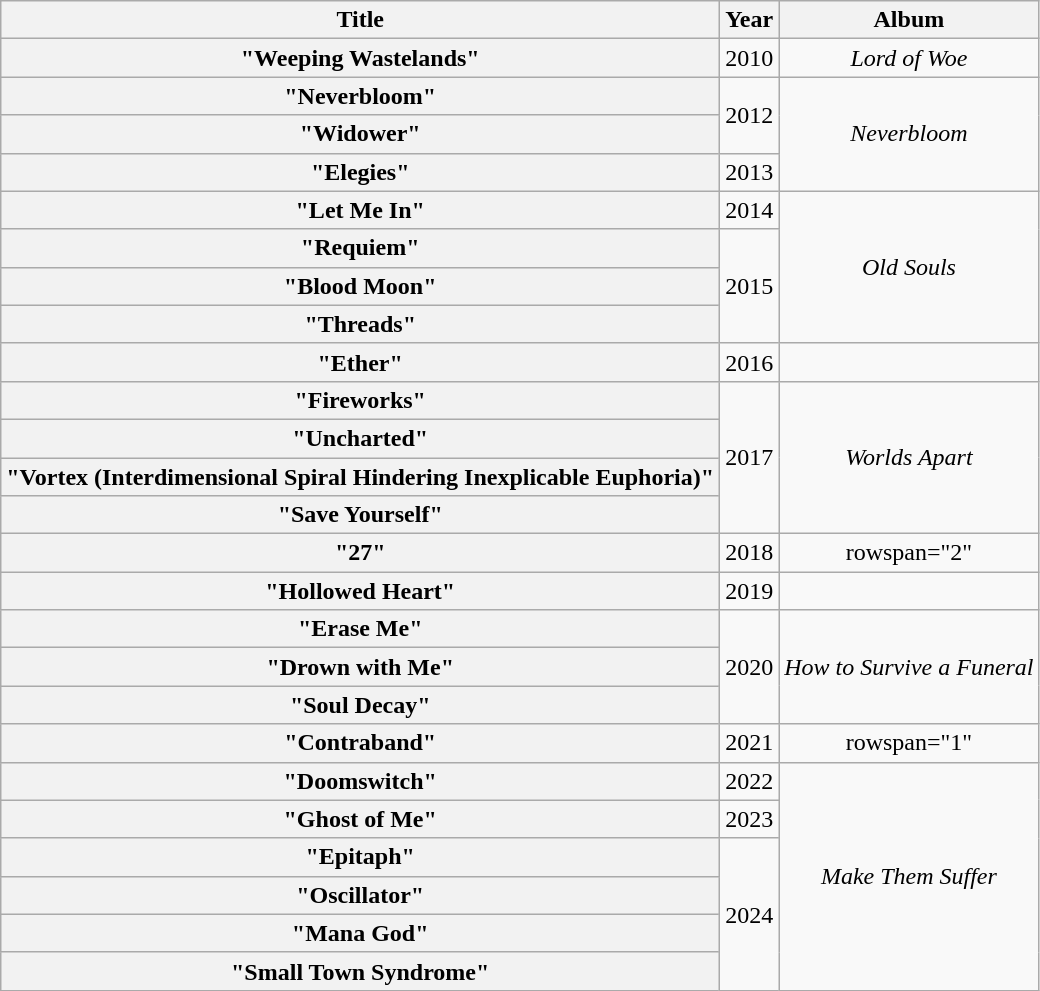<table class="wikitable plainrowheaders" style="text-align:center;">
<tr>
<th>Title</th>
<th>Year</th>
<th>Album</th>
</tr>
<tr>
<th scope="row">"Weeping Wastelands"</th>
<td>2010</td>
<td><em>Lord of Woe</em></td>
</tr>
<tr>
<th scope="row">"Neverbloom"</th>
<td rowspan="2">2012</td>
<td rowspan="3"><em>Neverbloom</em></td>
</tr>
<tr>
<th scope="row">"Widower"</th>
</tr>
<tr>
<th scope="row">"Elegies"</th>
<td>2013</td>
</tr>
<tr>
<th scope="row">"Let Me In"</th>
<td>2014</td>
<td rowspan="4"><em>Old Souls</em></td>
</tr>
<tr>
<th scope="row">"Requiem"</th>
<td rowspan="3">2015</td>
</tr>
<tr>
<th scope="row">"Blood Moon"</th>
</tr>
<tr>
<th scope="row">"Threads"</th>
</tr>
<tr>
<th scope="row">"Ether"</th>
<td>2016</td>
<td></td>
</tr>
<tr>
<th scope="row">"Fireworks"</th>
<td rowspan="4">2017</td>
<td rowspan="4"><em>Worlds Apart</em></td>
</tr>
<tr>
<th scope="row">"Uncharted"</th>
</tr>
<tr>
<th scope="row">"Vortex (Interdimensional Spiral Hindering Inexplicable Euphoria)"</th>
</tr>
<tr>
<th scope="row">"Save Yourself"</th>
</tr>
<tr>
<th scope="row">"27"</th>
<td>2018</td>
<td>rowspan="2" </td>
</tr>
<tr>
<th scope="row">"Hollowed Heart"</th>
<td>2019</td>
</tr>
<tr>
<th scope="row">"Erase Me"</th>
<td rowspan="3">2020</td>
<td rowspan="3"><em>How to Survive a Funeral</em></td>
</tr>
<tr>
<th scope="row">"Drown with Me"</th>
</tr>
<tr>
<th scope="row">"Soul Decay"</th>
</tr>
<tr>
<th scope="row">"Contraband"<br></th>
<td>2021</td>
<td>rowspan="1" </td>
</tr>
<tr>
<th scope="row">"Doomswitch"</th>
<td>2022</td>
<td rowspan="6"><em>Make Them Suffer</em></td>
</tr>
<tr>
<th scope="row">"Ghost of Me"</th>
<td>2023</td>
</tr>
<tr>
<th scope="row">"Epitaph"</th>
<td rowspan="4">2024</td>
</tr>
<tr>
<th scope="row">"Oscillator"</th>
</tr>
<tr>
<th scope="row">"Mana God"</th>
</tr>
<tr>
<th scope="row">"Small Town Syndrome"</th>
</tr>
</table>
